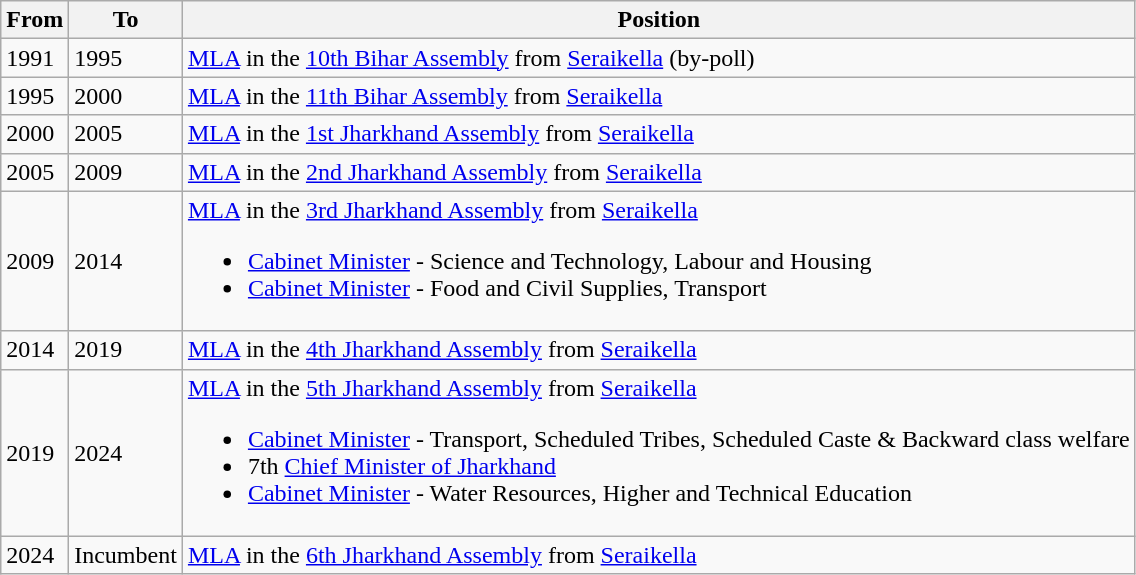<table class="wikitable">
<tr>
<th>From</th>
<th>To</th>
<th>Position</th>
</tr>
<tr>
<td>1991</td>
<td>1995</td>
<td><a href='#'>MLA</a> in the <a href='#'>10th Bihar Assembly</a> from <a href='#'>Seraikella</a> (by-poll)</td>
</tr>
<tr>
<td>1995</td>
<td>2000</td>
<td><a href='#'>MLA</a> in the <a href='#'>11th Bihar Assembly</a> from <a href='#'>Seraikella</a></td>
</tr>
<tr>
<td>2000</td>
<td>2005</td>
<td><a href='#'>MLA</a> in the <a href='#'>1st Jharkhand Assembly</a> from <a href='#'>Seraikella</a></td>
</tr>
<tr>
<td>2005</td>
<td>2009</td>
<td><a href='#'>MLA</a> in the <a href='#'>2nd Jharkhand Assembly</a> from <a href='#'>Seraikella</a></td>
</tr>
<tr>
<td>2009</td>
<td>2014</td>
<td><a href='#'>MLA</a> in the <a href='#'>3rd Jharkhand Assembly</a> from <a href='#'>Seraikella</a><br><ul><li><a href='#'>Cabinet Minister</a> - Science and Technology, Labour and Housing <br></li><li><a href='#'>Cabinet Minister</a> - Food and Civil Supplies, Transport <br> </li></ul></td>
</tr>
<tr>
<td>2014</td>
<td>2019</td>
<td><a href='#'>MLA</a> in the <a href='#'>4th Jharkhand Assembly</a> from <a href='#'>Seraikella</a></td>
</tr>
<tr>
<td>2019</td>
<td>2024</td>
<td><a href='#'>MLA</a> in the <a href='#'>5th Jharkhand Assembly</a> from <a href='#'>Seraikella</a><br><ul><li><a href='#'>Cabinet Minister</a> - Transport, Scheduled Tribes, Scheduled Caste & Backward class welfare <br> </li><li>7th <a href='#'>Chief Minister of Jharkhand</a> <br> </li><li><a href='#'>Cabinet Minister</a> - Water Resources, Higher and Technical Education <br> </li></ul></td>
</tr>
<tr>
<td>2024</td>
<td>Incumbent</td>
<td><a href='#'>MLA</a> in the <a href='#'>6th Jharkhand Assembly</a> from <a href='#'>Seraikella</a></td>
</tr>
</table>
